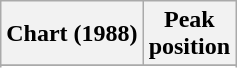<table class="wikitable sortable plainrowheaders">
<tr>
<th>Chart (1988)</th>
<th>Peak<br>position</th>
</tr>
<tr>
</tr>
<tr>
</tr>
<tr>
</tr>
</table>
